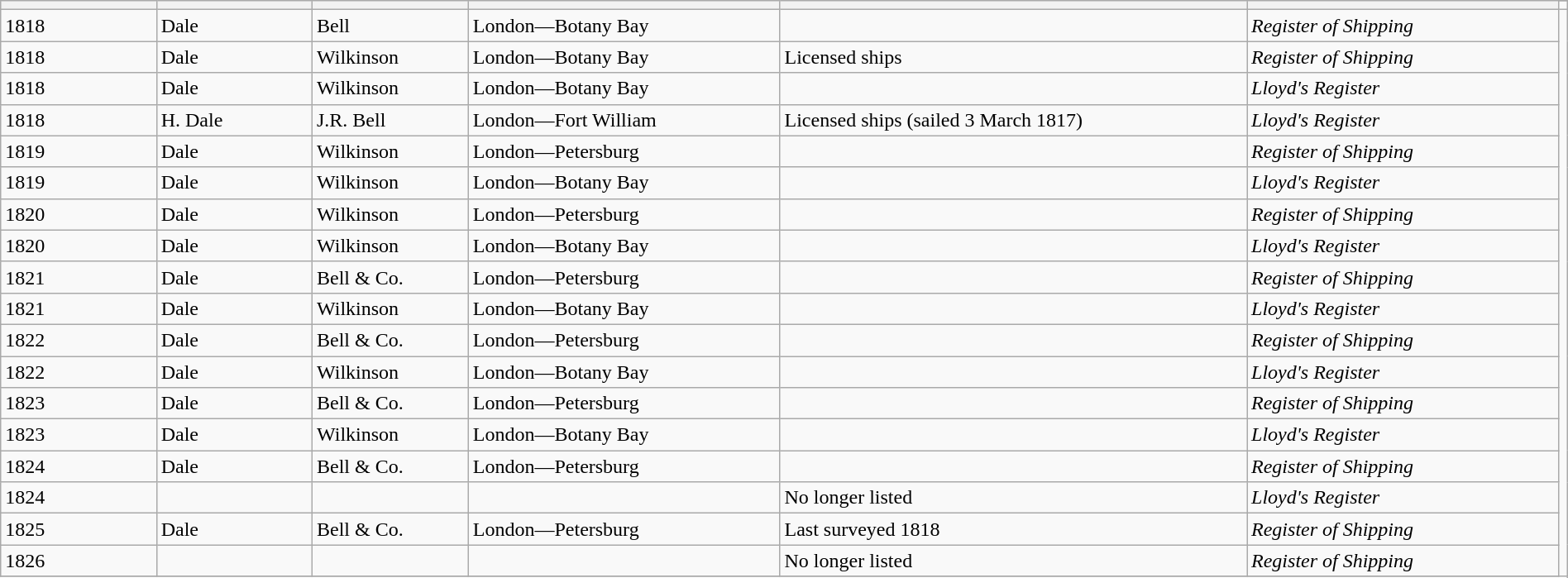<table class="wikitable" width=100%>
<tr valign="top">
<th width=10%; align= center rowspan=2></th>
<th width=10%; align= center rowspan=2></th>
<th width=10%; align= center rowspan=2></th>
<th width=20%; align= center rowspan=2></th>
<th width=30%; align= center rowspan=2></th>
<th width=20%; align= center rowspan=2></th>
</tr>
<tr>
<td></td>
</tr>
<tr>
<td>1818</td>
<td>Dale</td>
<td>Bell</td>
<td>London—Botany Bay</td>
<td></td>
<td><em>Register of Shipping</em></td>
</tr>
<tr>
<td>1818</td>
<td>Dale</td>
<td>Wilkinson</td>
<td>London—Botany Bay</td>
<td>Licensed ships</td>
<td><em>Register of Shipping</em></td>
</tr>
<tr>
<td>1818</td>
<td>Dale</td>
<td>Wilkinson</td>
<td>London—Botany Bay</td>
<td></td>
<td><em>Lloyd's Register</em></td>
</tr>
<tr>
<td>1818</td>
<td>H. Dale</td>
<td>J.R. Bell</td>
<td>London—Fort William</td>
<td>Licensed ships (sailed 3 March 1817)</td>
<td><em>Lloyd's Register</em></td>
</tr>
<tr>
<td>1819</td>
<td>Dale</td>
<td>Wilkinson</td>
<td>London—Petersburg</td>
<td></td>
<td><em>Register of Shipping</em></td>
</tr>
<tr>
<td>1819</td>
<td>Dale</td>
<td>Wilkinson</td>
<td>London—Botany Bay</td>
<td></td>
<td><em>Lloyd's Register</em></td>
</tr>
<tr>
<td>1820</td>
<td>Dale</td>
<td>Wilkinson</td>
<td>London—Petersburg</td>
<td></td>
<td><em>Register of Shipping</em></td>
</tr>
<tr>
<td>1820</td>
<td>Dale</td>
<td>Wilkinson</td>
<td>London—Botany Bay</td>
<td></td>
<td><em>Lloyd's Register</em></td>
</tr>
<tr>
<td>1821</td>
<td>Dale</td>
<td>Bell & Co.</td>
<td>London—Petersburg</td>
<td></td>
<td><em>Register of Shipping</em></td>
</tr>
<tr>
<td>1821</td>
<td>Dale</td>
<td>Wilkinson</td>
<td>London—Botany Bay</td>
<td></td>
<td><em>Lloyd's Register</em></td>
</tr>
<tr>
<td>1822</td>
<td>Dale</td>
<td>Bell & Co.</td>
<td>London—Petersburg</td>
<td></td>
<td><em>Register of Shipping</em></td>
</tr>
<tr>
<td>1822</td>
<td>Dale</td>
<td>Wilkinson</td>
<td>London—Botany Bay</td>
<td></td>
<td><em>Lloyd's Register</em></td>
</tr>
<tr>
<td>1823</td>
<td>Dale</td>
<td>Bell & Co.</td>
<td>London—Petersburg</td>
<td></td>
<td><em>Register of Shipping</em></td>
</tr>
<tr>
<td>1823</td>
<td>Dale</td>
<td>Wilkinson</td>
<td>London—Botany Bay</td>
<td></td>
<td><em>Lloyd's Register</em></td>
</tr>
<tr>
<td>1824</td>
<td>Dale</td>
<td>Bell & Co.</td>
<td>London—Petersburg</td>
<td></td>
<td><em>Register of Shipping</em></td>
</tr>
<tr>
<td>1824</td>
<td></td>
<td></td>
<td></td>
<td>No longer listed</td>
<td><em>Lloyd's Register</em></td>
</tr>
<tr>
<td>1825</td>
<td>Dale</td>
<td>Bell & Co.</td>
<td>London—Petersburg</td>
<td>Last surveyed 1818</td>
<td><em>Register of Shipping</em></td>
</tr>
<tr>
<td>1826</td>
<td></td>
<td></td>
<td></td>
<td>No longer listed</td>
<td><em>Register of Shipping</em></td>
</tr>
<tr>
</tr>
</table>
